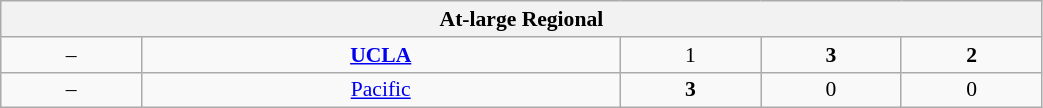<table class="wikitable" style="font-size:90%; width: 55%; text-align: center">
<tr>
<th colspan=5>At-large Regional</th>
</tr>
<tr>
<td>–</td>
<td><strong><a href='#'>UCLA</a></strong></td>
<td>1</td>
<td><strong>3</strong></td>
<td><strong>2</strong></td>
</tr>
<tr>
<td>–</td>
<td><a href='#'>Pacific</a></td>
<td><strong>3</strong></td>
<td>0</td>
<td>0</td>
</tr>
</table>
